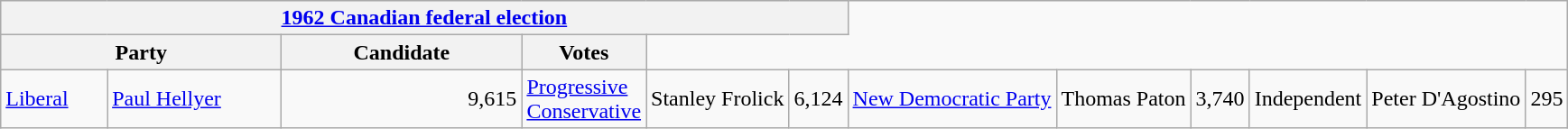<table class="wikitable">
<tr style="background:#e9e9e9;">
<th colspan="6"><a href='#'>1962 Canadian federal election</a></th>
</tr>
<tr style="background:#e9e9e9;">
<th colspan="2" style="width: 200px">Party</th>
<th style="width: 170px">Candidate</th>
<th style="width: 40px">Votes</th>
</tr>
<tr>
<td><a href='#'>Liberal</a></td>
<td><a href='#'>Paul Hellyer</a></td>
<td align="right">9,615<br></td>
<td><a href='#'>Progressive Conservative</a></td>
<td>Stanley Frolick</td>
<td align="right">6,124<br></td>
<td><a href='#'>New Democratic Party</a></td>
<td>Thomas Paton</td>
<td align="right">3,740<br>
</td>
<td>Independent</td>
<td>Peter D'Agostino</td>
<td align="right">295<br></td>
</tr>
</table>
